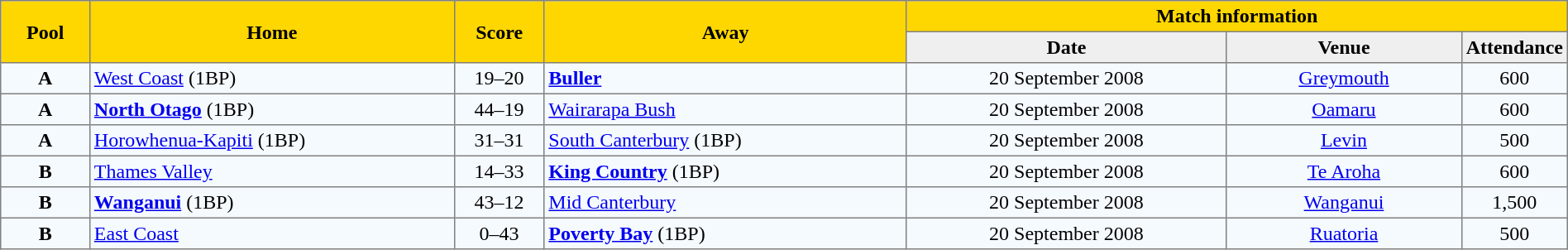<table border=1 style="border-collapse:collapse;text-align:center" cellpadding=3 cellspacing=0 width=100%>
<tr bgcolor=#FFD700>
<th rowspan=2 width=6%>Pool</th>
<th rowspan=2 width=25%>Home</th>
<th rowspan=2 width=6%>Score</th>
<th rowspan=2 width=25%>Away</th>
<th colspan=6>Match information</th>
</tr>
<tr bgcolor=#EFEFEF>
<th width=22%>Date</th>
<th width=22%>Venue</th>
<th width=22%>Attendance</th>
</tr>
<tr bgcolor=#F5FAFF>
<td><strong>A</strong></td>
<td align=left><a href='#'>West Coast</a> (1BP)</td>
<td>19–20</td>
<td align=left><strong><a href='#'>Buller</a></strong></td>
<td>20 September 2008</td>
<td><a href='#'>Greymouth</a></td>
<td>600</td>
</tr>
<tr bgcolor=#F5FAFF>
<td><strong>A</strong></td>
<td align=left><strong><a href='#'>North Otago</a></strong> (1BP)</td>
<td>44–19</td>
<td align=left><a href='#'>Wairarapa Bush</a></td>
<td>20 September 2008</td>
<td><a href='#'>Oamaru</a></td>
<td>600</td>
</tr>
<tr bgcolor=#F5FAFF>
<td><strong>A</strong></td>
<td align=left><a href='#'>Horowhenua-Kapiti</a> (1BP)</td>
<td>31–31</td>
<td align=left><a href='#'>South Canterbury</a> (1BP)</td>
<td>20 September 2008</td>
<td><a href='#'>Levin</a></td>
<td>500</td>
</tr>
<tr bgcolor=#F5FAFF>
<td><strong>B</strong></td>
<td align=left><a href='#'>Thames Valley</a></td>
<td>14–33</td>
<td align=left><strong><a href='#'>King Country</a></strong> (1BP)</td>
<td>20 September 2008</td>
<td><a href='#'>Te Aroha</a></td>
<td>600</td>
</tr>
<tr bgcolor=#F5FAFF>
<td><strong>B</strong></td>
<td align=left><strong><a href='#'>Wanganui</a></strong> (1BP)</td>
<td>43–12</td>
<td align=left><a href='#'>Mid Canterbury</a></td>
<td>20 September 2008</td>
<td><a href='#'>Wanganui</a></td>
<td>1,500</td>
</tr>
<tr bgcolor=#F5FAFF>
<td><strong>B</strong></td>
<td align=left><a href='#'>East Coast</a></td>
<td>0–43</td>
<td align=left><strong><a href='#'>Poverty Bay</a></strong> (1BP)</td>
<td>20 September 2008</td>
<td><a href='#'>Ruatoria</a></td>
<td>500</td>
</tr>
</table>
